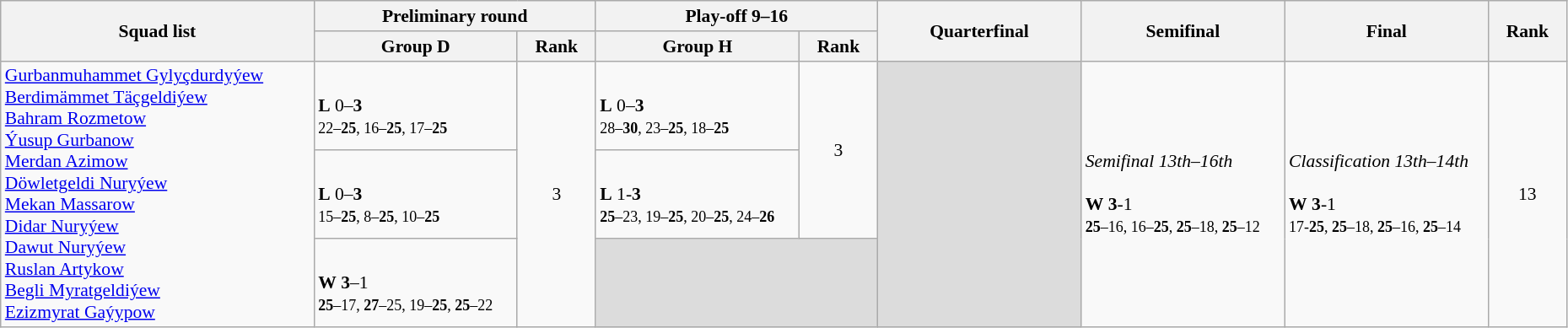<table class="wikitable" width="98%" style="text-align:left; font-size:90%">
<tr>
<th rowspan="2" width="20%">Squad list</th>
<th colspan="2">Preliminary round</th>
<th colspan="2">Play-off 9–16</th>
<th rowspan="2" width="13%">Quarterfinal</th>
<th rowspan="2" width="13%">Semifinal</th>
<th rowspan="2" width="13%">Final</th>
<th rowspan="2" width="5%">Rank</th>
</tr>
<tr>
<th width="13%">Group D</th>
<th width="5%">Rank</th>
<th width="13%">Group H</th>
<th width="5%">Rank</th>
</tr>
<tr>
<td rowspan=3><a href='#'>Gurbanmuhammet Gylyçdurdyýew</a><br><a href='#'>Berdimämmet Täçgeldiýew</a><br><a href='#'>Bahram Rozmetow</a> <br><a href='#'>Ýusup Gurbanow</a><br><a href='#'>Merdan Azimow</a><br><a href='#'>Döwletgeldi Nuryýew</a><br><a href='#'>Mekan Massarow</a><br><a href='#'>Didar Nuryýew</a><br><a href='#'>Dawut Nuryýew</a><br><a href='#'>Ruslan Artykow</a><br><a href='#'>Begli Myratgeldiýew</a><br><a href='#'>Ezizmyrat Gaýypow</a></td>
<td><br><strong>L</strong> 0–<strong>3</strong><br><small>22–<strong>25</strong>, 16–<strong>25</strong>, 17–<strong>25</strong></small></td>
<td rowspan=3 align=center>3</td>
<td><br><strong>L</strong> 0–<strong>3</strong><br><small>28–<strong>30</strong>, 23–<strong>25</strong>, 18–<strong>25</strong></small></td>
<td rowspan=2 align=center>3</td>
<td rowspan=3 bgcolor=#DCDCDC></td>
<td rowspan=3><em>Semifinal 13th–16th</em><br><br><strong>W</strong> <strong>3</strong>-1<br><small><strong>25</strong>–16, 16–<strong>25</strong>, <strong>25</strong>–18, <strong>25</strong>–12</small></td>
<td rowspan=3><em>Classification 13th–14th</em><br><br><strong>W</strong> <strong>3</strong>-1<br><small>17-<strong>25</strong>, <strong>25</strong>–18, <strong>25</strong>–16, <strong>25</strong>–14</small></td>
<td rowspan=3 align=center>13</td>
</tr>
<tr>
<td><br><strong>L</strong> 0–<strong>3</strong><br><small>15–<strong>25</strong>, 8–<strong>25</strong>, 10–<strong>25</strong></small></td>
<td><br><strong>L</strong> 1-<strong>3</strong><br><small><strong>25</strong>–23, 19–<strong>25</strong>, 20–<strong>25</strong>, 24–<strong>26</strong></small></td>
</tr>
<tr>
<td><br><strong>W</strong> <strong>3</strong>–1<br><small><strong>25</strong>–17, <strong>27</strong>–25, 19–<strong>25</strong>, <strong>25</strong>–22</small></td>
<td colspan=2 bgcolor=#DCDCDC></td>
</tr>
</table>
